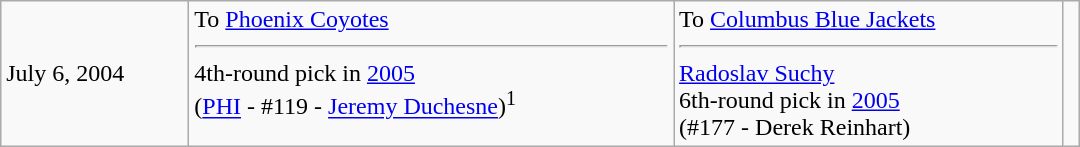<table cellspacing=0 class="wikitable" style="border:1px solid #999999; width:720px;">
<tr>
<td>July 6, 2004</td>
<td valign="top">To <a href='#'>Phoenix Coyotes</a><hr>4th-round pick  in <a href='#'>2005</a><br>(<a href='#'>PHI</a> - #119 - <a href='#'>Jeremy Duchesne</a>)<sup>1</sup></td>
<td valign="top">To <a href='#'>Columbus Blue Jackets</a><hr><a href='#'>Radoslav Suchy</a><br>6th-round pick  in <a href='#'>2005</a><br>(#177 - Derek Reinhart)</td>
<td></td>
</tr>
</table>
